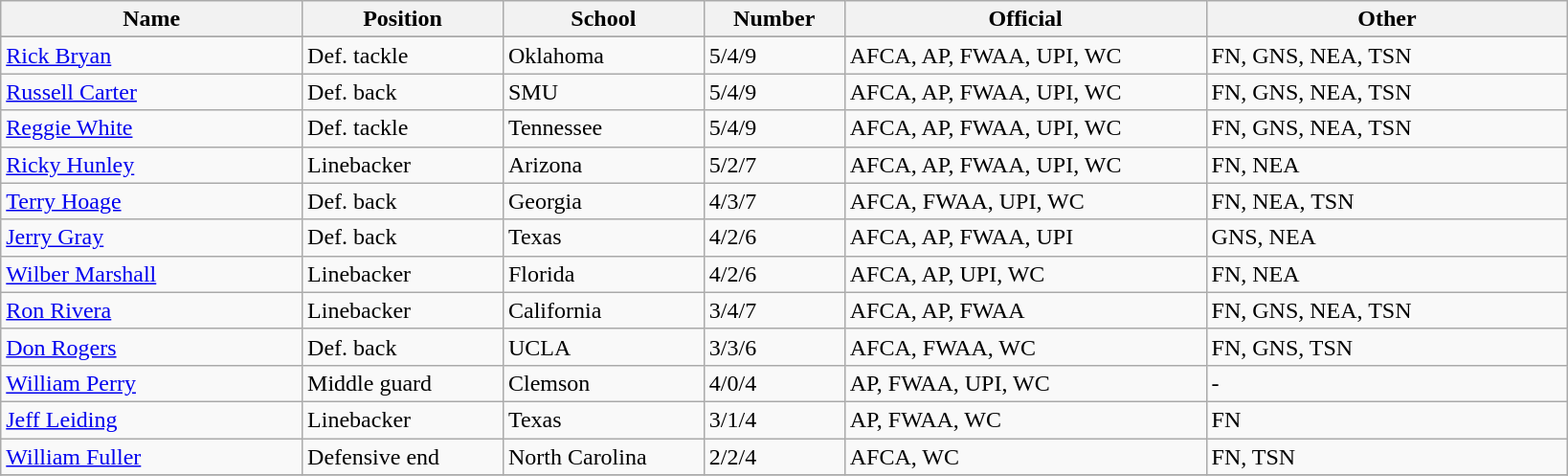<table class="wikitable sortable">
<tr>
<th bgcolor="#DDDDFF" width="15%">Name</th>
<th bgcolor="#DDDDFF" width="10%">Position</th>
<th bgcolor="#DDDDFF" width="10%">School</th>
<th bgcolor="#DDDDFF" width="7%">Number</th>
<th bgcolor="#DDDDFF" width="18%">Official</th>
<th bgcolor="#DDDDFF" width="18%">Other</th>
</tr>
<tr align="left">
</tr>
<tr align="left">
<td><a href='#'>Rick Bryan</a></td>
<td>Def. tackle</td>
<td>Oklahoma</td>
<td>5/4/9</td>
<td>AFCA, AP, FWAA, UPI, WC</td>
<td>FN, GNS, NEA, TSN</td>
</tr>
<tr align="left">
<td><a href='#'>Russell Carter</a></td>
<td>Def. back</td>
<td>SMU</td>
<td>5/4/9</td>
<td>AFCA, AP, FWAA, UPI, WC</td>
<td>FN, GNS, NEA, TSN</td>
</tr>
<tr align="left">
<td><a href='#'>Reggie White</a></td>
<td>Def. tackle</td>
<td>Tennessee</td>
<td>5/4/9</td>
<td>AFCA, AP, FWAA, UPI, WC</td>
<td>FN, GNS, NEA, TSN</td>
</tr>
<tr align="left">
<td><a href='#'>Ricky Hunley</a></td>
<td>Linebacker</td>
<td>Arizona</td>
<td>5/2/7</td>
<td>AFCA, AP, FWAA, UPI, WC</td>
<td>FN, NEA</td>
</tr>
<tr align="left">
<td><a href='#'>Terry Hoage</a></td>
<td>Def. back</td>
<td>Georgia</td>
<td>4/3/7</td>
<td>AFCA, FWAA, UPI, WC</td>
<td>FN, NEA, TSN</td>
</tr>
<tr align="left">
<td><a href='#'>Jerry Gray</a></td>
<td>Def. back</td>
<td>Texas</td>
<td>4/2/6</td>
<td>AFCA, AP, FWAA, UPI</td>
<td>GNS, NEA</td>
</tr>
<tr align="left">
<td><a href='#'>Wilber Marshall</a></td>
<td>Linebacker</td>
<td>Florida</td>
<td>4/2/6</td>
<td>AFCA, AP, UPI, WC</td>
<td>FN, NEA</td>
</tr>
<tr align="left">
<td><a href='#'>Ron Rivera</a></td>
<td>Linebacker</td>
<td>California</td>
<td>3/4/7</td>
<td>AFCA, AP, FWAA</td>
<td>FN, GNS, NEA, TSN</td>
</tr>
<tr align="left">
<td><a href='#'>Don Rogers</a></td>
<td>Def. back</td>
<td>UCLA</td>
<td>3/3/6</td>
<td>AFCA, FWAA, WC</td>
<td>FN, GNS, TSN</td>
</tr>
<tr align="left">
<td><a href='#'>William Perry</a></td>
<td>Middle guard</td>
<td>Clemson</td>
<td>4/0/4</td>
<td>AP, FWAA, UPI, WC</td>
<td>-</td>
</tr>
<tr align="left">
<td><a href='#'>Jeff Leiding</a></td>
<td>Linebacker</td>
<td>Texas</td>
<td>3/1/4</td>
<td>AP, FWAA, WC</td>
<td>FN</td>
</tr>
<tr align="left">
<td><a href='#'>William Fuller</a></td>
<td>Defensive end</td>
<td>North Carolina</td>
<td>2/2/4</td>
<td>AFCA, WC</td>
<td>FN, TSN</td>
</tr>
<tr align="left">
</tr>
</table>
